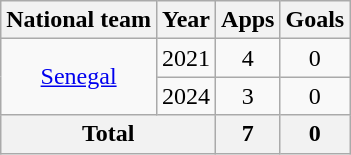<table class=wikitable style=text-align:center>
<tr>
<th>National team</th>
<th>Year</th>
<th>Apps</th>
<th>Goals</th>
</tr>
<tr>
<td rowspan="2"><a href='#'>Senegal</a></td>
<td>2021</td>
<td>4</td>
<td>0</td>
</tr>
<tr>
<td>2024</td>
<td>3</td>
<td>0</td>
</tr>
<tr>
<th colspan=2>Total</th>
<th>7</th>
<th>0</th>
</tr>
</table>
